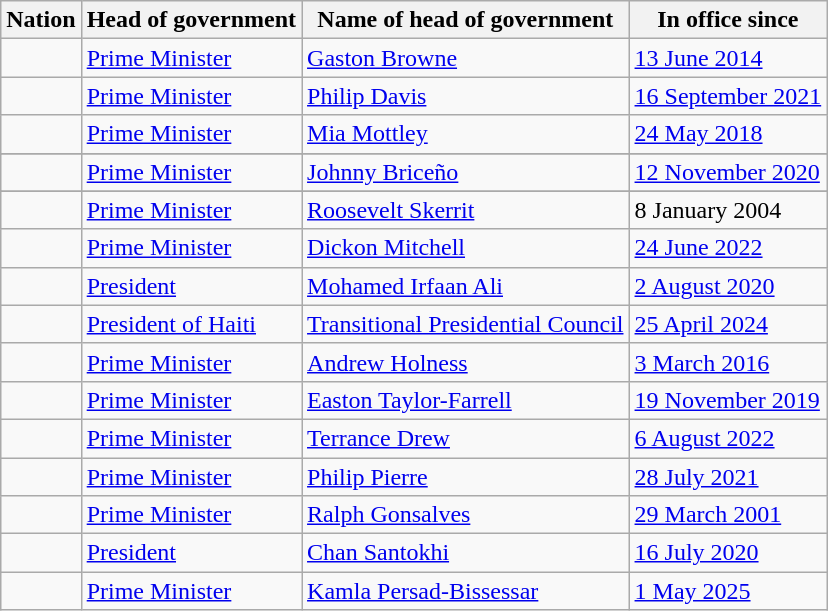<table class="wikitable sortable">
<tr>
<th>Nation</th>
<th>Head of government</th>
<th>Name of head of government</th>
<th>In office since</th>
</tr>
<tr>
<td><strong></strong></td>
<td><a href='#'>Prime Minister</a></td>
<td><a href='#'>Gaston Browne</a></td>
<td><a href='#'>13 June 2014</a></td>
</tr>
<tr>
<td><strong></strong></td>
<td><a href='#'>Prime Minister</a></td>
<td><a href='#'>Philip Davis</a></td>
<td><a href='#'>16 September 2021</a></td>
</tr>
<tr>
<td><strong></strong></td>
<td><a href='#'>Prime Minister</a></td>
<td><a href='#'>Mia Mottley</a></td>
<td><a href='#'>24 May 2018</a></td>
</tr>
<tr>
</tr>
<tr>
<td><strong></strong></td>
<td><a href='#'>Prime Minister</a></td>
<td><a href='#'>Johnny Briceño</a></td>
<td><a href='#'>12 November 2020</a></td>
</tr>
<tr>
</tr>
<tr>
<td><strong></strong></td>
<td><a href='#'>Prime Minister</a></td>
<td><a href='#'>Roosevelt Skerrit</a></td>
<td>8 January 2004</td>
</tr>
<tr>
<td><strong></strong></td>
<td><a href='#'>Prime Minister</a></td>
<td><a href='#'>Dickon Mitchell</a></td>
<td><a href='#'>24 June 2022</a></td>
</tr>
<tr>
<td><strong></strong></td>
<td><a href='#'>President</a></td>
<td><a href='#'>Mohamed Irfaan Ali</a></td>
<td><a href='#'>2 August 2020</a></td>
</tr>
<tr>
<td><strong></strong></td>
<td><a href='#'>President of Haiti</a></td>
<td><a href='#'>Transitional Presidential Council</a></td>
<td><a href='#'>25 April 2024</a></td>
</tr>
<tr>
<td><strong></strong></td>
<td><a href='#'>Prime Minister</a></td>
<td><a href='#'>Andrew Holness</a></td>
<td><a href='#'>3 March 2016</a></td>
</tr>
<tr>
<td><strong></strong></td>
<td><a href='#'>Prime Minister</a></td>
<td><a href='#'>Easton Taylor-Farrell</a></td>
<td><a href='#'>19 November 2019</a></td>
</tr>
<tr>
<td><strong></strong></td>
<td><a href='#'>Prime Minister</a></td>
<td><a href='#'>Terrance Drew</a></td>
<td><a href='#'>6 August 2022</a></td>
</tr>
<tr>
<td><strong></strong></td>
<td><a href='#'>Prime Minister</a></td>
<td><a href='#'>Philip Pierre</a></td>
<td><a href='#'>28 July 2021</a></td>
</tr>
<tr>
<td><strong></strong></td>
<td><a href='#'>Prime Minister</a></td>
<td><a href='#'>Ralph Gonsalves</a></td>
<td><a href='#'>29 March 2001</a></td>
</tr>
<tr>
<td><strong></strong></td>
<td><a href='#'>President</a></td>
<td><a href='#'>Chan Santokhi</a></td>
<td><a href='#'>16 July 2020</a></td>
</tr>
<tr>
<td><strong></strong></td>
<td><a href='#'>Prime Minister</a></td>
<td><a href='#'>Kamla Persad-Bissessar</a></td>
<td><a href='#'>1 May 2025</a></td>
</tr>
</table>
